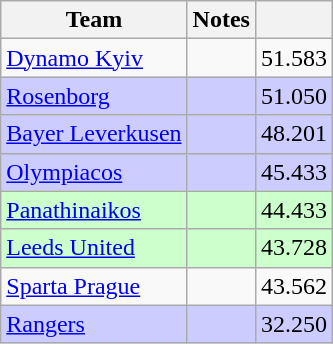<table class="wikitable" style="float:left; margin-right:1em">
<tr>
<th>Team</th>
<th>Notes</th>
<th></th>
</tr>
<tr>
<td> <a href='#'>Dynamo Kyiv</a></td>
<td></td>
<td align=right>51.583</td>
</tr>
<tr bgcolor=#ccccff>
<td> <a href='#'>Rosenborg</a></td>
<td></td>
<td align=right>51.050</td>
</tr>
<tr bgcolor=#ccccff>
<td> <a href='#'>Bayer Leverkusen</a></td>
<td></td>
<td align=right>48.201</td>
</tr>
<tr bgcolor=#ccccff>
<td> <a href='#'>Olympiacos</a></td>
<td></td>
<td align=right>45.433</td>
</tr>
<tr bgcolor=#ccffcc>
<td> <a href='#'>Panathinaikos</a></td>
<td></td>
<td align=right>44.433</td>
</tr>
<tr bgcolor=#ccffcc>
<td> <a href='#'>Leeds United</a></td>
<td></td>
<td align=right>43.728</td>
</tr>
<tr>
<td> <a href='#'>Sparta Prague</a></td>
<td></td>
<td align=right>43.562</td>
</tr>
<tr bgcolor=#ccccff>
<td> <a href='#'>Rangers</a></td>
<td></td>
<td align=right>32.250</td>
</tr>
</table>
